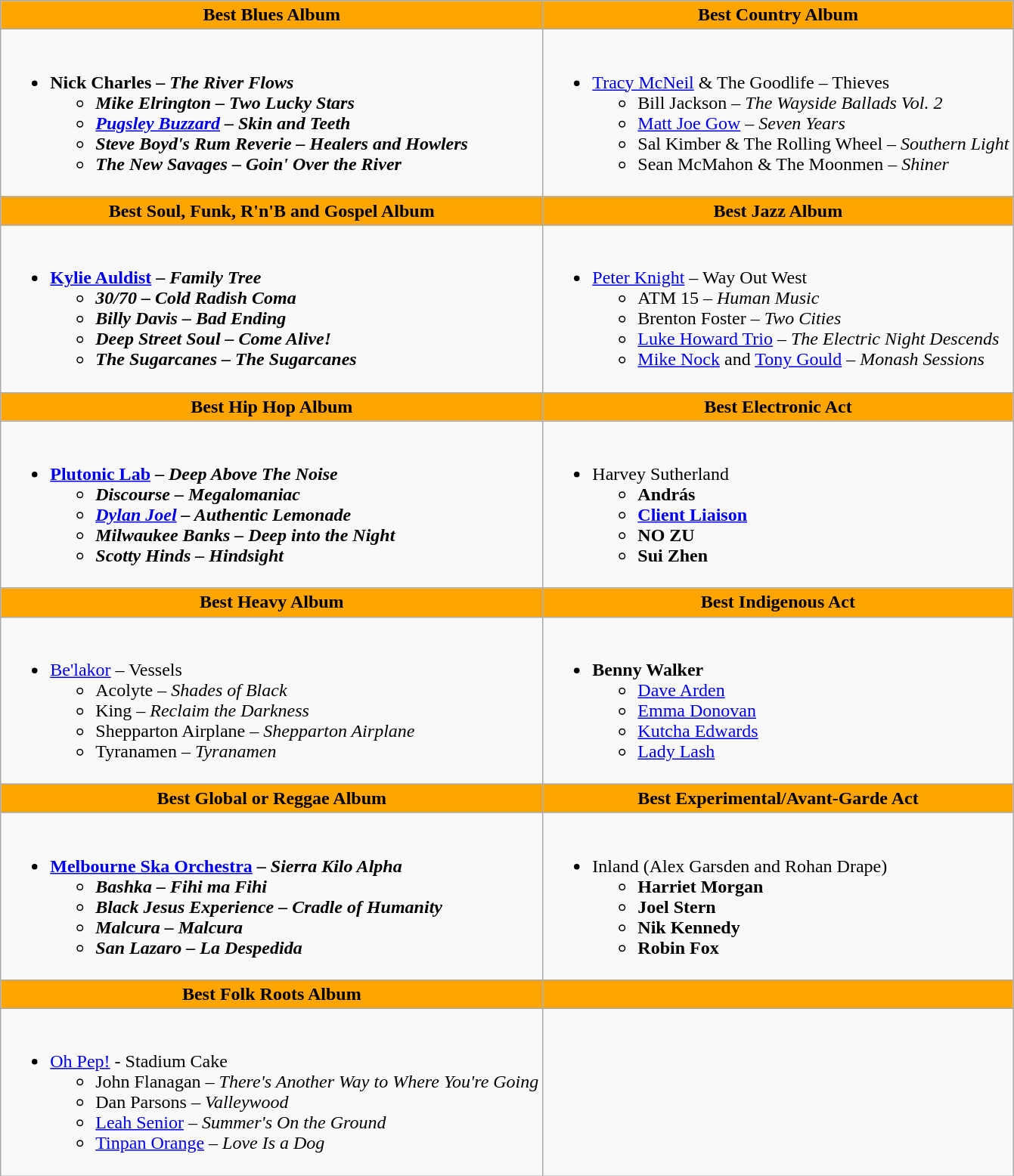<table class=wikitable style="width="100%">
<tr>
<th style="background:#FFA500; width=;"50%">Best Blues Album</th>
<th style="background:#FFA500; width=;"50%">Best Country Album</th>
</tr>
<tr>
<td><br><ul><li><strong>Nick Charles – <em>The River Flows<strong><em><ul><li>Mike Elrington – </em>Two Lucky Stars<em></li><li><a href='#'>Pugsley Buzzard</a> – </em>Skin and Teeth<em></li><li>Steve Boyd's Rum Reverie – </em>Healers and Howlers<em></li><li>The New Savages – </em>Goin' Over the River<em></li></ul></li></ul></td>
<td><br><ul><li></strong><a href='#'>Tracy McNeil</a> & The Goodlife – </em>Thieves</em></strong><ul><li>Bill Jackson – <em>The Wayside Ballads Vol. 2</em></li><li><a href='#'>Matt Joe Gow</a> – <em>Seven Years</em></li><li>Sal Kimber & The Rolling Wheel – <em>Southern Light</em></li><li>Sean McMahon & The Moonmen – <em>Shiner</em></li></ul></li></ul></td>
</tr>
<tr>
<th style="background:#FFA500; width=;"50%">Best Soul, Funk, R'n'B and Gospel Album</th>
<th style="background:#FFA500; width=;"50%">Best Jazz Album</th>
</tr>
<tr>
<td><br><ul><li><strong><a href='#'>Kylie Auldist</a> – <em>Family Tree<strong><em><ul><li>30/70 – </em>Cold Radish Coma<em></li><li>Billy Davis – </em>Bad Ending<em></li><li>Deep Street Soul – </em>Come Alive!<em></li><li>The Sugarcanes – </em>The Sugarcanes<em></li></ul></li></ul></td>
<td><br><ul><li></strong><a href='#'>Peter Knight</a> – </em>Way Out West</em></strong><ul><li>ATM 15 – <em>Human Music</em></li><li>Brenton Foster – <em>Two Cities</em></li><li><a href='#'>Luke Howard Trio</a> – <em>The Electric Night Descends</em></li><li><a href='#'>Mike Nock</a> and <a href='#'>Tony Gould</a> – <em>Monash Sessions</em></li></ul></li></ul></td>
</tr>
<tr>
<th style="background:#FFA500; width=;"50%">Best Hip Hop Album</th>
<th style="background:#FFA500; width=;"50%">Best Electronic Act</th>
</tr>
<tr>
<td><br><ul><li><strong><a href='#'>Plutonic Lab</a> – <em>Deep Above The Noise<strong><em><ul><li>Discourse – </em>Megalomaniac<em></li><li><a href='#'>Dylan Joel</a> – </em>Authentic Lemonade<em></li><li>Milwaukee Banks – </em>Deep into the Night<em></li><li>Scotty Hinds – </em>Hindsight<em></li></ul></li></ul></td>
<td><br><ul><li></strong>Harvey Sutherland<strong><ul><li>András</li><li><a href='#'>Client Liaison</a></li><li>NO ZU</li><li>Sui Zhen</li></ul></li></ul></td>
</tr>
<tr>
<th style="background:#FFA500; width=;"50%">Best Heavy Album</th>
<th style="background:#FFA500; width=;"50%">Best Indigenous Act</th>
</tr>
<tr>
<td><br><ul><li></strong><a href='#'>Be'lakor</a> – </em>Vessels</em></strong><ul><li>Acolyte – <em>Shades of Black</em></li><li>King – <em>Reclaim the Darkness</em></li><li>Shepparton Airplane – <em>Shepparton Airplane</em></li><li>Tyranamen – <em>Tyranamen</em></li></ul></li></ul></td>
<td><br><ul><li><strong>Benny Walker</strong><ul><li><a href='#'>Dave Arden</a></li><li><a href='#'>Emma Donovan</a></li><li><a href='#'>Kutcha Edwards</a></li><li><a href='#'>Lady Lash</a></li></ul></li></ul></td>
</tr>
<tr>
<th style="background:#FFA500; width=;"50%">Best Global or Reggae Album</th>
<th style="background:#FFA500; width=;"50%">Best Experimental/Avant-Garde Act</th>
</tr>
<tr>
<td><br><ul><li><strong><a href='#'>Melbourne Ska Orchestra</a> – <em>Sierra Kilo Alpha<strong><em><ul><li>Bashka – </em>Fihi ma Fihi<em></li><li>Black Jesus Experience – </em>Cradle of Humanity<em></li><li>Malcura – </em>Malcura<em></li><li>San Lazaro – </em>La Despedida<em></li></ul></li></ul></td>
<td><br><ul><li></strong>Inland (Alex Garsden and Rohan Drape)<strong><ul><li>Harriet Morgan</li><li>Joel Stern</li><li>Nik Kennedy</li><li>Robin Fox</li></ul></li></ul></td>
</tr>
<tr>
<th style="background:#FFA500; width=;"50%">Best Folk Roots Album</th>
<th style="background:#FFA500; width=;"50%"></th>
</tr>
<tr>
<td><br><ul><li></strong><a href='#'>Oh Pep!</a> - </em>Stadium Cake</em></strong><ul><li>John Flanagan – <em>There's Another Way to Where You're Going</em></li><li>Dan Parsons – <em>Valleywood</em></li><li><a href='#'>Leah Senior</a> – <em>Summer's On the Ground</em></li><li><a href='#'>Tinpan Orange</a> – <em>Love Is a Dog</em></li></ul></li></ul></td>
<td></td>
</tr>
</table>
